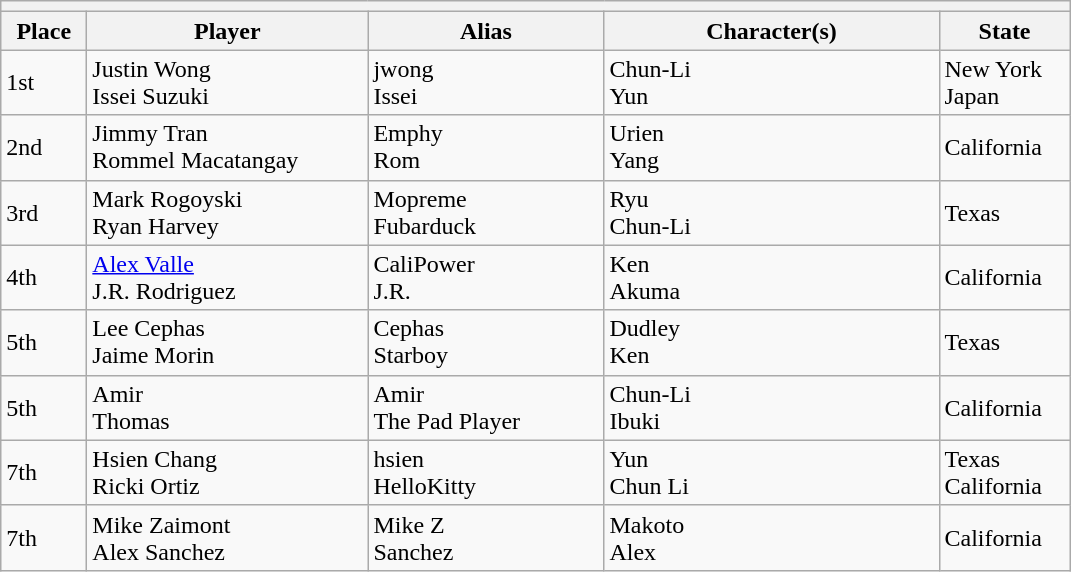<table class="wikitable">
<tr>
<th colspan=5></th>
</tr>
<tr>
<th style="width:50px;">Place</th>
<th style="width:180px;">Player</th>
<th style="width:150px;">Alias</th>
<th style="width:216px;">Character(s)</th>
<th style="width:80px;">State</th>
</tr>
<tr>
<td>1st</td>
<td> Justin Wong<br> Issei Suzuki</td>
<td>jwong<br>Issei</td>
<td>Chun-Li<br>Yun</td>
<td>New York<br>Japan</td>
</tr>
<tr>
<td>2nd</td>
<td> Jimmy Tran<br> Rommel Macatangay</td>
<td>Emphy<br>Rom</td>
<td>Urien<br>Yang</td>
<td>California</td>
</tr>
<tr>
<td>3rd</td>
<td> Mark Rogoyski<br> Ryan Harvey</td>
<td>Mopreme<br>Fubarduck</td>
<td>Ryu<br>Chun-Li</td>
<td>Texas</td>
</tr>
<tr>
<td>4th</td>
<td> <a href='#'>Alex Valle</a><br> J.R. Rodriguez</td>
<td>CaliPower<br>J.R.</td>
<td>Ken<br>Akuma</td>
<td>California</td>
</tr>
<tr>
<td>5th</td>
<td> Lee Cephas<br> Jaime Morin</td>
<td>Cephas<br>Starboy</td>
<td>Dudley<br>Ken</td>
<td>Texas</td>
</tr>
<tr>
<td>5th</td>
<td> Amir<br> Thomas</td>
<td>Amir<br>The Pad Player</td>
<td>Chun-Li<br>Ibuki</td>
<td>California</td>
</tr>
<tr>
<td>7th</td>
<td> Hsien Chang<br> Ricki Ortiz</td>
<td>hsien<br>HelloKitty</td>
<td>Yun<br>Chun Li</td>
<td>Texas<br>California</td>
</tr>
<tr>
<td>7th</td>
<td> Mike Zaimont<br> Alex Sanchez</td>
<td>Mike Z<br>Sanchez</td>
<td>Makoto<br>Alex</td>
<td>California</td>
</tr>
</table>
